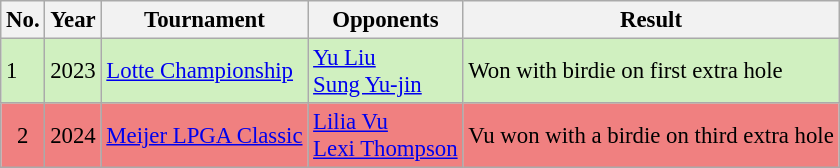<table class="wikitable" style="font-size:95%;">
<tr>
<th>No.</th>
<th>Year</th>
<th>Tournament</th>
<th>Opponents</th>
<th>Result</th>
</tr>
<tr style="background:#D0F0C0;">
<td>1</td>
<td>2023</td>
<td><a href='#'>Lotte Championship</a></td>
<td> <a href='#'>Yu Liu</a><br> <a href='#'>Sung Yu-jin</a></td>
<td>Won with birdie on first extra hole</td>
</tr>
<tr style="background:#F08080;">
<td align=center>2</td>
<td align=center>2024</td>
<td><a href='#'>Meijer LPGA Classic</a></td>
<td> <a href='#'>Lilia Vu</a> <br>  <a href='#'>Lexi Thompson</a></td>
<td>Vu won with a birdie on third extra hole</td>
</tr>
</table>
